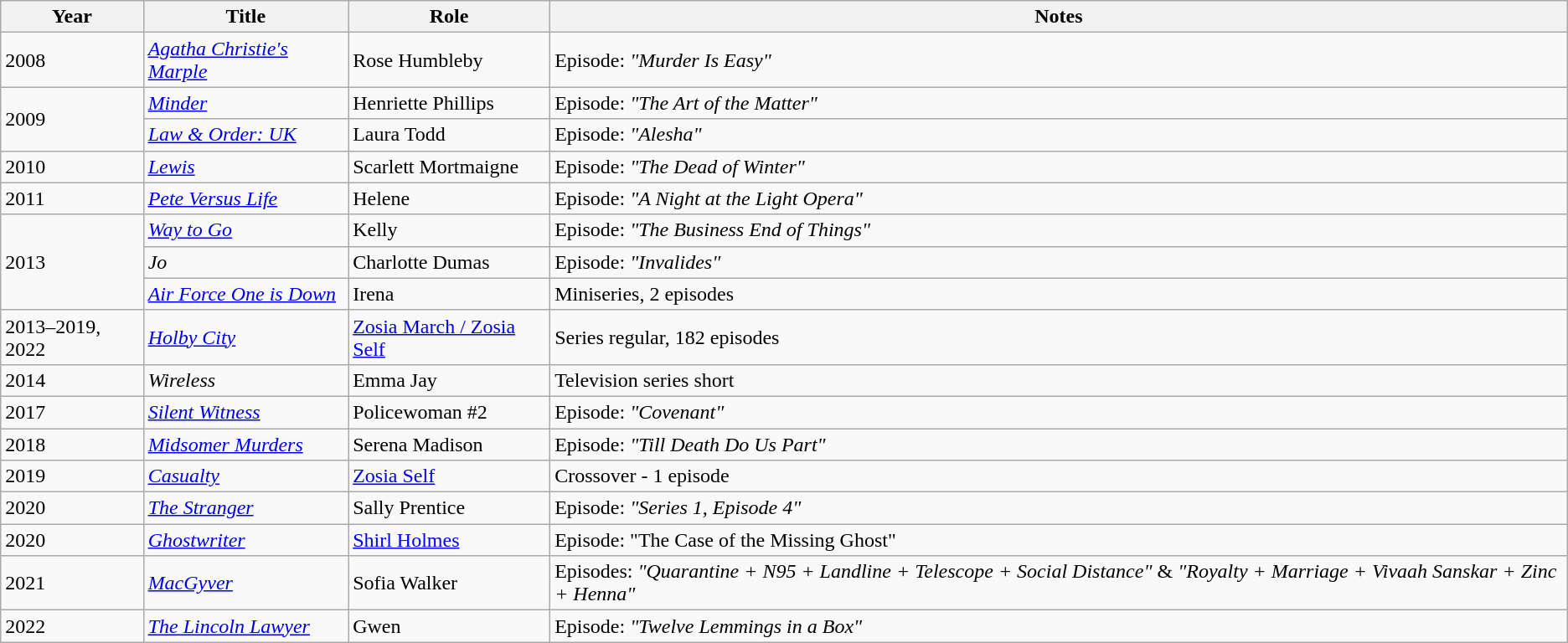<table class="wikitable sortable">
<tr>
<th>Year</th>
<th>Title</th>
<th>Role</th>
<th class="unsortable">Notes</th>
</tr>
<tr>
<td>2008</td>
<td><em><a href='#'>Agatha Christie's Marple</a></em></td>
<td>Rose Humbleby</td>
<td>Episode: <em>"Murder Is Easy"</em></td>
</tr>
<tr>
<td rowspan=2>2009</td>
<td><em><a href='#'>Minder</a></em></td>
<td>Henriette Phillips</td>
<td>Episode: <em>"The Art of the Matter"</em></td>
</tr>
<tr>
<td><em><a href='#'>Law & Order: UK</a></em></td>
<td>Laura Todd</td>
<td>Episode: <em>"Alesha"</em></td>
</tr>
<tr>
<td>2010</td>
<td><em><a href='#'>Lewis</a></em></td>
<td>Scarlett Mortmaigne</td>
<td>Episode: <em>"The Dead of Winter"</em></td>
</tr>
<tr>
<td>2011</td>
<td><em><a href='#'>Pete Versus Life</a></em></td>
<td>Helene</td>
<td>Episode: <em>"A Night at the Light Opera"</em></td>
</tr>
<tr>
<td rowspan=3>2013</td>
<td><em><a href='#'>Way to Go</a></em></td>
<td>Kelly</td>
<td>Episode: <em>"The Business End of Things"</em></td>
</tr>
<tr>
<td><em>Jo</em></td>
<td>Charlotte Dumas</td>
<td>Episode: <em>"Invalides"</em></td>
</tr>
<tr>
<td><em><a href='#'>Air Force One is Down</a></em></td>
<td>Irena</td>
<td>Miniseries, 2 episodes</td>
</tr>
<tr>
<td>2013–2019, 2022</td>
<td><em><a href='#'>Holby City</a></em></td>
<td><a href='#'>Zosia March / Zosia Self</a></td>
<td>Series regular, 182 episodes</td>
</tr>
<tr>
<td>2014</td>
<td><em>Wireless</em></td>
<td>Emma Jay</td>
<td>Television series short</td>
</tr>
<tr>
<td>2017</td>
<td><em><a href='#'>Silent Witness</a></em></td>
<td>Policewoman #2</td>
<td>Episode: <em>"Covenant"</em></td>
</tr>
<tr>
<td>2018</td>
<td><em><a href='#'>Midsomer Murders</a></em></td>
<td>Serena Madison</td>
<td>Episode: <em>"Till Death Do Us Part"</em></td>
</tr>
<tr>
<td>2019</td>
<td><em><a href='#'>Casualty</a></em></td>
<td><a href='#'>Zosia Self</a></td>
<td>Crossover - 1 episode</td>
</tr>
<tr>
<td>2020</td>
<td><em><a href='#'>The Stranger</a></em></td>
<td>Sally Prentice</td>
<td>Episode: <em>"Series 1, Episode 4"</em></td>
</tr>
<tr>
<td>2020</td>
<td><em><a href='#'>Ghostwriter</a></em></td>
<td><a href='#'>Shirl Holmes</a></td>
<td>Episode: "The Case of the Missing Ghost"</td>
</tr>
<tr>
<td>2021</td>
<td><em><a href='#'>MacGyver</a></em></td>
<td>Sofia Walker</td>
<td>Episodes: <em>"Quarantine + N95 + Landline + Telescope + Social Distance"</em> & <em>"Royalty + Marriage + Vivaah Sanskar + Zinc + Henna"</em></td>
</tr>
<tr>
<td>2022</td>
<td><em><a href='#'>The Lincoln Lawyer</a></em></td>
<td>Gwen</td>
<td>Episode: <em>"Twelve Lemmings in a Box"</em></td>
</tr>
</table>
